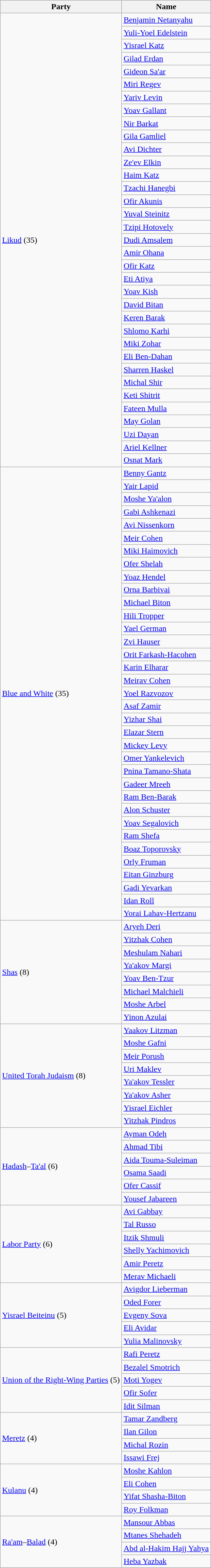<table class=wikitable>
<tr>
<th>Party</th>
<th>Name</th>
</tr>
<tr>
<td rowspan=35><a href='#'>Likud</a> (35)</td>
<td><a href='#'>Benjamin Netanyahu</a></td>
</tr>
<tr>
<td><a href='#'>Yuli-Yoel Edelstein</a></td>
</tr>
<tr>
<td><a href='#'>Yisrael Katz</a></td>
</tr>
<tr>
<td><a href='#'>Gilad Erdan</a></td>
</tr>
<tr>
<td><a href='#'>Gideon Sa'ar</a></td>
</tr>
<tr>
<td><a href='#'>Miri Regev</a></td>
</tr>
<tr>
<td><a href='#'>Yariv Levin</a></td>
</tr>
<tr>
<td><a href='#'>Yoav Gallant</a></td>
</tr>
<tr>
<td><a href='#'>Nir Barkat</a></td>
</tr>
<tr>
<td><a href='#'>Gila Gamliel</a></td>
</tr>
<tr>
<td><a href='#'>Avi Dichter</a></td>
</tr>
<tr>
<td><a href='#'>Ze'ev Elkin</a></td>
</tr>
<tr>
<td><a href='#'>Haim Katz</a></td>
</tr>
<tr>
<td><a href='#'>Tzachi Hanegbi</a></td>
</tr>
<tr>
<td><a href='#'>Ofir Akunis</a></td>
</tr>
<tr>
<td><a href='#'>Yuval Steinitz</a></td>
</tr>
<tr>
<td><a href='#'>Tzipi Hotovely</a></td>
</tr>
<tr>
<td><a href='#'>Dudi Amsalem</a></td>
</tr>
<tr>
<td><a href='#'>Amir Ohana</a></td>
</tr>
<tr>
<td><a href='#'>Ofir Katz</a></td>
</tr>
<tr>
<td><a href='#'>Eti Atiya</a></td>
</tr>
<tr>
<td><a href='#'>Yoav Kish</a></td>
</tr>
<tr>
<td><a href='#'>David Bitan</a></td>
</tr>
<tr>
<td><a href='#'>Keren Barak</a></td>
</tr>
<tr>
<td><a href='#'>Shlomo Karhi</a></td>
</tr>
<tr>
<td><a href='#'>Miki Zohar</a></td>
</tr>
<tr>
<td><a href='#'>Eli Ben-Dahan</a></td>
</tr>
<tr>
<td><a href='#'>Sharren Haskel</a></td>
</tr>
<tr>
<td><a href='#'>Michal Shir</a></td>
</tr>
<tr>
<td><a href='#'>Keti Shitrit</a></td>
</tr>
<tr>
<td><a href='#'>Fateen Mulla</a></td>
</tr>
<tr>
<td><a href='#'>May Golan</a></td>
</tr>
<tr>
<td><a href='#'>Uzi Dayan</a></td>
</tr>
<tr>
<td><a href='#'>Ariel Kellner</a></td>
</tr>
<tr>
<td><a href='#'>Osnat Mark</a></td>
</tr>
<tr>
<td rowspan=35><a href='#'>Blue and White</a> (35)</td>
<td><a href='#'>Benny Gantz</a></td>
</tr>
<tr>
<td><a href='#'>Yair Lapid</a></td>
</tr>
<tr>
<td><a href='#'>Moshe Ya'alon</a></td>
</tr>
<tr>
<td><a href='#'>Gabi Ashkenazi</a></td>
</tr>
<tr>
<td><a href='#'>Avi Nissenkorn</a></td>
</tr>
<tr>
<td><a href='#'>Meir Cohen</a></td>
</tr>
<tr>
<td><a href='#'>Miki Haimovich</a></td>
</tr>
<tr>
<td><a href='#'>Ofer Shelah</a></td>
</tr>
<tr>
<td><a href='#'>Yoaz Hendel</a></td>
</tr>
<tr>
<td><a href='#'>Orna Barbivai</a></td>
</tr>
<tr>
<td><a href='#'>Michael Biton</a></td>
</tr>
<tr>
<td><a href='#'>Hili Tropper</a></td>
</tr>
<tr>
<td><a href='#'>Yael German</a></td>
</tr>
<tr>
<td><a href='#'>Zvi Hauser</a></td>
</tr>
<tr>
<td><a href='#'>Orit Farkash-Hacohen</a></td>
</tr>
<tr>
<td><a href='#'>Karin Elharar</a></td>
</tr>
<tr>
<td><a href='#'>Meirav Cohen</a></td>
</tr>
<tr>
<td><a href='#'>Yoel Razvozov</a></td>
</tr>
<tr>
<td><a href='#'>Asaf Zamir</a></td>
</tr>
<tr>
<td><a href='#'>Yizhar Shai</a></td>
</tr>
<tr>
<td><a href='#'>Elazar Stern</a></td>
</tr>
<tr>
<td><a href='#'>Mickey Levy</a></td>
</tr>
<tr>
<td><a href='#'>Omer Yankelevich</a></td>
</tr>
<tr>
<td><a href='#'>Pnina Tamano-Shata</a></td>
</tr>
<tr>
<td><a href='#'>Gadeer Mreeh</a></td>
</tr>
<tr>
<td><a href='#'>Ram Ben-Barak</a></td>
</tr>
<tr>
<td><a href='#'>Alon Schuster</a></td>
</tr>
<tr>
<td><a href='#'>Yoav Segalovich</a></td>
</tr>
<tr>
<td><a href='#'>Ram Shefa</a></td>
</tr>
<tr>
<td><a href='#'>Boaz Toporovsky</a></td>
</tr>
<tr>
<td><a href='#'>Orly Fruman</a></td>
</tr>
<tr>
<td><a href='#'>Eitan Ginzburg</a></td>
</tr>
<tr>
<td><a href='#'>Gadi Yevarkan</a></td>
</tr>
<tr>
<td><a href='#'>Idan Roll</a></td>
</tr>
<tr>
<td><a href='#'>Yorai Lahav-Hertzanu</a></td>
</tr>
<tr>
<td rowspan=8><a href='#'>Shas</a> (8)</td>
<td><a href='#'>Aryeh Deri</a></td>
</tr>
<tr>
<td><a href='#'>Yitzhak Cohen</a></td>
</tr>
<tr>
<td><a href='#'>Meshulam Nahari</a></td>
</tr>
<tr>
<td><a href='#'>Ya'akov Margi</a></td>
</tr>
<tr>
<td><a href='#'>Yoav Ben-Tzur</a></td>
</tr>
<tr>
<td><a href='#'>Michael Malchieli</a></td>
</tr>
<tr>
<td><a href='#'>Moshe Arbel</a></td>
</tr>
<tr>
<td><a href='#'>Yinon Azulai</a></td>
</tr>
<tr>
<td rowspan=8><a href='#'>United Torah Judaism</a> (8)</td>
<td><a href='#'>Yaakov Litzman</a></td>
</tr>
<tr>
<td><a href='#'>Moshe Gafni</a></td>
</tr>
<tr>
<td><a href='#'>Meir Porush</a></td>
</tr>
<tr>
<td><a href='#'>Uri Maklev</a></td>
</tr>
<tr>
<td><a href='#'>Ya'akov Tessler</a></td>
</tr>
<tr>
<td><a href='#'>Ya'akov Asher</a></td>
</tr>
<tr>
<td><a href='#'>Yisrael Eichler</a></td>
</tr>
<tr>
<td><a href='#'>Yitzhak Pindros</a></td>
</tr>
<tr>
<td rowspan=6><a href='#'>Hadash</a>–<a href='#'>Ta'al</a> (6)</td>
<td><a href='#'>Ayman Odeh</a></td>
</tr>
<tr>
<td><a href='#'>Ahmad Tibi</a></td>
</tr>
<tr>
<td><a href='#'>Aida Touma-Suleiman</a></td>
</tr>
<tr>
<td><a href='#'>Osama Saadi</a></td>
</tr>
<tr>
<td><a href='#'>Ofer Cassif</a></td>
</tr>
<tr>
<td><a href='#'>Yousef Jabareen</a></td>
</tr>
<tr>
<td rowspan=6><a href='#'>Labor Party</a> (6)</td>
<td><a href='#'>Avi Gabbay</a></td>
</tr>
<tr>
<td><a href='#'>Tal Russo</a></td>
</tr>
<tr>
<td><a href='#'>Itzik Shmuli</a></td>
</tr>
<tr>
<td><a href='#'>Shelly Yachimovich</a></td>
</tr>
<tr>
<td><a href='#'>Amir Peretz</a></td>
</tr>
<tr>
<td><a href='#'>Merav Michaeli</a></td>
</tr>
<tr>
<td rowspan=5><a href='#'>Yisrael Beiteinu</a> (5)</td>
<td><a href='#'>Avigdor Lieberman</a></td>
</tr>
<tr>
<td><a href='#'>Oded Forer</a></td>
</tr>
<tr>
<td><a href='#'>Evgeny Sova</a></td>
</tr>
<tr>
<td><a href='#'>Eli Avidar</a></td>
</tr>
<tr>
<td><a href='#'>Yulia Malinovsky</a></td>
</tr>
<tr>
<td rowspan=5><a href='#'>Union of the Right-Wing Parties</a> (5)</td>
<td><a href='#'>Rafi Peretz</a></td>
</tr>
<tr>
<td><a href='#'>Bezalel Smotrich</a></td>
</tr>
<tr>
<td><a href='#'>Moti Yogev</a></td>
</tr>
<tr>
<td><a href='#'>Ofir Sofer</a></td>
</tr>
<tr>
<td><a href='#'>Idit Silman</a></td>
</tr>
<tr>
<td rowspan=4><a href='#'>Meretz</a> (4)</td>
<td><a href='#'>Tamar Zandberg</a></td>
</tr>
<tr>
<td><a href='#'>Ilan Gilon</a></td>
</tr>
<tr>
<td><a href='#'>Michal Rozin</a></td>
</tr>
<tr>
<td><a href='#'>Issawi Frej</a></td>
</tr>
<tr>
<td rowspan=4><a href='#'>Kulanu</a> (4)</td>
<td><a href='#'>Moshe Kahlon</a></td>
</tr>
<tr>
<td><a href='#'>Eli Cohen</a></td>
</tr>
<tr>
<td><a href='#'>Yifat Shasha-Biton</a></td>
</tr>
<tr>
<td><a href='#'>Roy Folkman</a></td>
</tr>
<tr>
<td rowspan=4><a href='#'>Ra'am</a>–<a href='#'>Balad</a> (4)</td>
<td><a href='#'>Mansour Abbas</a></td>
</tr>
<tr>
<td><a href='#'>Mtanes Shehadeh</a></td>
</tr>
<tr>
<td><a href='#'>Abd al-Hakim Hajj Yahya</a></td>
</tr>
<tr>
<td><a href='#'>Heba Yazbak</a></td>
</tr>
</table>
